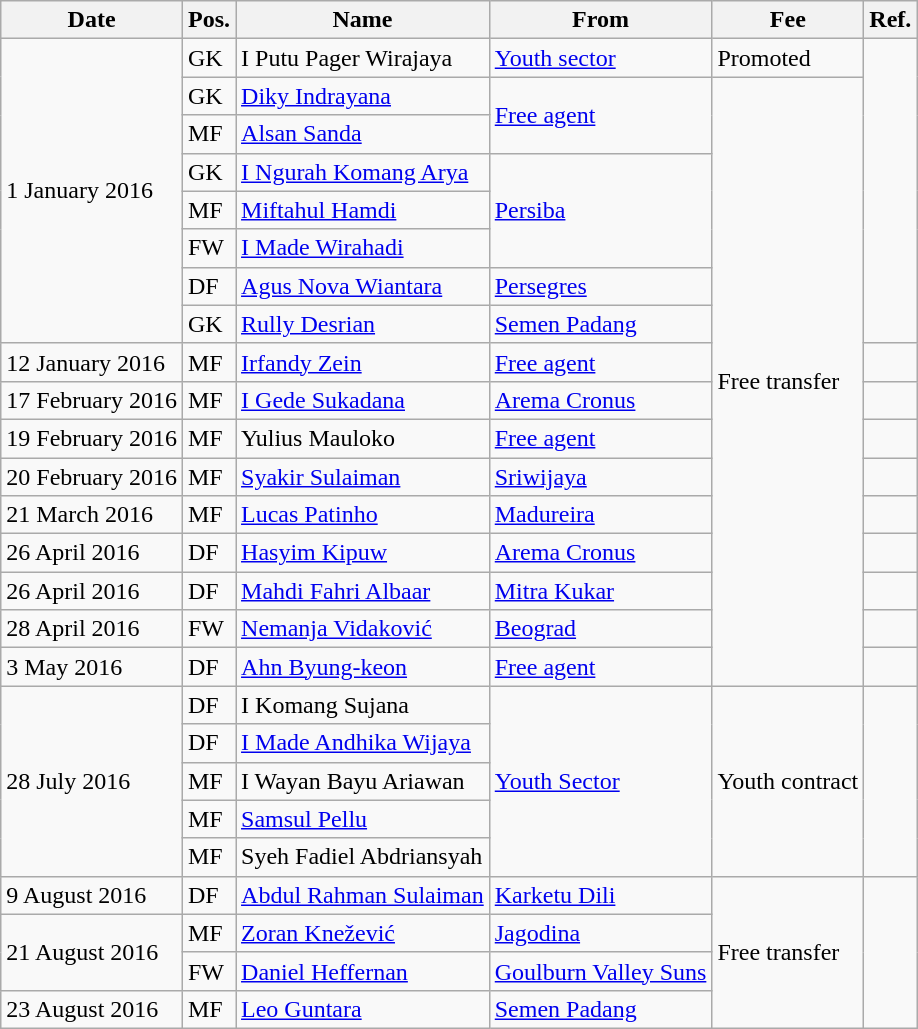<table class="wikitable">
<tr>
<th>Date</th>
<th>Pos.</th>
<th>Name</th>
<th>From</th>
<th>Fee</th>
<th>Ref.</th>
</tr>
<tr>
<td rowspan="8">1 January 2016</td>
<td>GK</td>
<td> I Putu Pager Wirajaya</td>
<td><a href='#'>Youth sector</a></td>
<td>Promoted</td>
<td rowspan="8"></td>
</tr>
<tr>
<td>GK</td>
<td> <a href='#'>Diky Indrayana</a></td>
<td rowspan="2"><a href='#'>Free agent</a></td>
<td rowspan="16">Free transfer</td>
</tr>
<tr>
<td>MF</td>
<td> <a href='#'>Alsan Sanda</a></td>
</tr>
<tr>
<td>GK</td>
<td> <a href='#'>I Ngurah Komang Arya</a></td>
<td rowspan="3"><a href='#'>Persiba</a></td>
</tr>
<tr>
<td>MF</td>
<td> <a href='#'>Miftahul Hamdi</a></td>
</tr>
<tr>
<td>FW</td>
<td> <a href='#'>I Made Wirahadi</a></td>
</tr>
<tr>
<td>DF</td>
<td> <a href='#'>Agus Nova Wiantara</a></td>
<td><a href='#'>Persegres</a></td>
</tr>
<tr>
<td>GK</td>
<td> <a href='#'>Rully Desrian</a></td>
<td><a href='#'>Semen Padang</a></td>
</tr>
<tr>
<td>12 January 2016</td>
<td>MF</td>
<td> <a href='#'>Irfandy Zein</a></td>
<td><a href='#'>Free agent</a></td>
<td></td>
</tr>
<tr>
<td>17 February 2016</td>
<td>MF</td>
<td> <a href='#'>I Gede Sukadana</a></td>
<td><a href='#'>Arema Cronus</a></td>
<td></td>
</tr>
<tr>
<td>19 February 2016</td>
<td>MF</td>
<td> Yulius Mauloko</td>
<td><a href='#'>Free agent</a></td>
<td></td>
</tr>
<tr>
<td>20 February 2016</td>
<td>MF</td>
<td> <a href='#'>Syakir Sulaiman</a></td>
<td><a href='#'>Sriwijaya</a></td>
<td></td>
</tr>
<tr>
<td>21 March 2016</td>
<td>MF</td>
<td> <a href='#'>Lucas Patinho</a></td>
<td> <a href='#'>Madureira</a></td>
<td></td>
</tr>
<tr>
<td>26 April 2016</td>
<td>DF</td>
<td> <a href='#'>Hasyim Kipuw</a></td>
<td><a href='#'>Arema Cronus</a></td>
<td></td>
</tr>
<tr>
<td>26 April 2016</td>
<td>DF</td>
<td> <a href='#'>Mahdi Fahri Albaar</a></td>
<td><a href='#'>Mitra Kukar</a></td>
<td></td>
</tr>
<tr>
<td>28 April 2016</td>
<td>FW</td>
<td> <a href='#'>Nemanja Vidaković</a></td>
<td> <a href='#'>Beograd</a></td>
<td></td>
</tr>
<tr>
<td>3 May 2016</td>
<td>DF</td>
<td> <a href='#'>Ahn Byung-keon</a></td>
<td><a href='#'>Free agent</a></td>
<td></td>
</tr>
<tr>
<td rowspan="5">28 July 2016</td>
<td>DF</td>
<td> I Komang Sujana</td>
<td rowspan="5"><a href='#'>Youth Sector</a></td>
<td rowspan="5">Youth contract</td>
<td rowspan="5"></td>
</tr>
<tr>
<td>DF</td>
<td> <a href='#'>I Made Andhika Wijaya</a></td>
</tr>
<tr>
<td>MF</td>
<td> I Wayan Bayu Ariawan</td>
</tr>
<tr>
<td>MF</td>
<td> <a href='#'>Samsul Pellu</a></td>
</tr>
<tr>
<td>MF</td>
<td> Syeh Fadiel Abdriansyah</td>
</tr>
<tr>
<td>9 August 2016</td>
<td>DF</td>
<td> <a href='#'>Abdul Rahman Sulaiman</a></td>
<td> <a href='#'>Karketu Dili</a></td>
<td rowspan="4">Free transfer</td>
<td rowspan="4"></td>
</tr>
<tr>
<td rowspan="2">21 August 2016</td>
<td>MF</td>
<td> <a href='#'>Zoran Knežević</a></td>
<td> <a href='#'>Jagodina</a></td>
</tr>
<tr>
<td>FW</td>
<td> <a href='#'>Daniel Heffernan</a></td>
<td> <a href='#'>Goulburn Valley Suns</a></td>
</tr>
<tr>
<td>23 August 2016</td>
<td>MF</td>
<td> <a href='#'>Leo Guntara</a></td>
<td><a href='#'>Semen Padang</a></td>
</tr>
</table>
